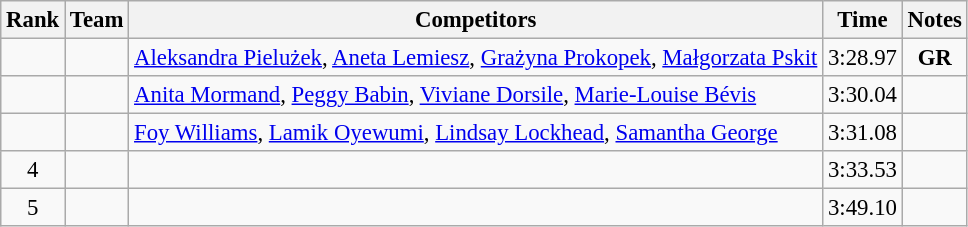<table class="wikitable sortable" style="text-align:center;font-size:95%">
<tr>
<th>Rank</th>
<th>Team</th>
<th>Competitors</th>
<th>Time</th>
<th>Notes</th>
</tr>
<tr>
<td></td>
<td align=left></td>
<td align=left><a href='#'>Aleksandra Pielużek</a>, <a href='#'>Aneta Lemiesz</a>, <a href='#'>Grażyna Prokopek</a>, <a href='#'>Małgorzata Pskit</a></td>
<td>3:28.97</td>
<td><strong>GR</strong></td>
</tr>
<tr>
<td></td>
<td align=left></td>
<td align=left><a href='#'>Anita Mormand</a>, <a href='#'>Peggy Babin</a>, <a href='#'>Viviane Dorsile</a>, <a href='#'>Marie-Louise Bévis</a></td>
<td>3:30.04</td>
<td></td>
</tr>
<tr>
<td></td>
<td align=left></td>
<td align=left><a href='#'>Foy Williams</a>, <a href='#'>Lamik Oyewumi</a>, <a href='#'>Lindsay Lockhead</a>, <a href='#'>Samantha George</a></td>
<td>3:31.08</td>
<td></td>
</tr>
<tr>
<td>4</td>
<td align=left></td>
<td align=left></td>
<td>3:33.53</td>
<td></td>
</tr>
<tr>
<td>5</td>
<td align=left></td>
<td align=left></td>
<td>3:49.10</td>
<td></td>
</tr>
</table>
